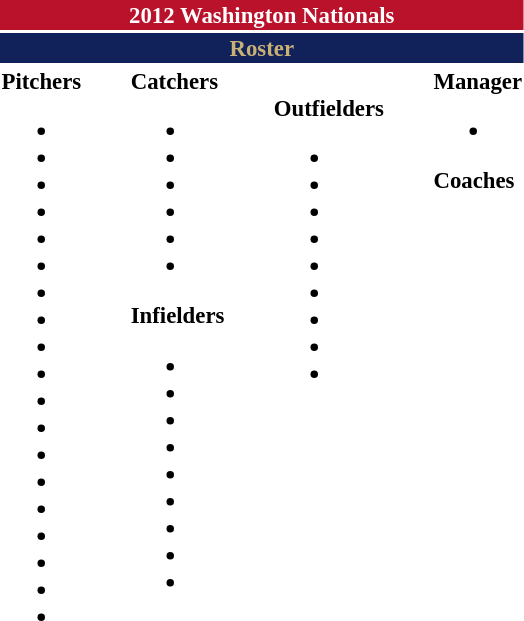<table class="toccolours" style="font-size: 95%;">
<tr>
<th colspan="10" style="background-color: #ba122b; color: #FFFFFF; text-align: center;">2012 Washington Nationals</th>
</tr>
<tr>
<td colspan="10" style="background-color: #11225b; color: #c9b074; text-align: center;"><strong>Roster</strong></td>
</tr>
<tr>
<td valign="top"><strong>Pitchers</strong><br><ul><li></li><li></li><li></li><li></li><li></li><li></li><li></li><li></li><li></li><li></li><li></li><li></li><li></li><li></li><li></li><li></li><li></li><li></li><li></li></ul></td>
<td width="25px"></td>
<td valign="top"><strong>Catchers</strong><br><ul><li></li><li></li><li></li><li></li><li></li><li></li></ul><strong>Infielders</strong><ul><li></li><li></li><li></li><li></li><li></li><li></li><li></li><li></li><li></li></ul></td>
<td width="25px"></td>
<td valign="top"><br><strong>Outfielders</strong><ul><li></li><li></li><li></li><li></li><li></li><li></li><li></li><li></li><li></li></ul></td>
<td width="25px"></td>
<td valign="top"><strong>Manager</strong><br><ul><li></li></ul><strong>Coaches</strong>
 
 
 
 
 
 </td>
</tr>
<tr>
</tr>
</table>
